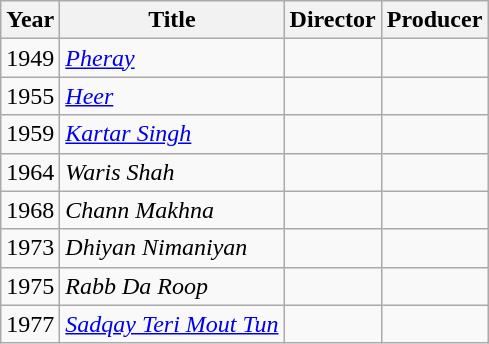<table class="wikitable">
<tr>
<th>Year</th>
<th>Title</th>
<th>Director</th>
<th>Producer</th>
</tr>
<tr>
<td>1949</td>
<td><em><a href='#'>Pheray</a></em></td>
<td></td>
<td></td>
</tr>
<tr>
<td>1955</td>
<td><em><a href='#'>Heer</a></em></td>
<td></td>
<td></td>
</tr>
<tr>
<td>1959</td>
<td><em><a href='#'>Kartar Singh</a></em></td>
<td></td>
<td></td>
</tr>
<tr>
<td>1964</td>
<td><em>Waris Shah</em></td>
<td></td>
<td></td>
</tr>
<tr>
<td>1968</td>
<td><em>Chann Makhna</em></td>
<td></td>
<td></td>
</tr>
<tr>
<td>1973</td>
<td><em>Dhiyan Nimaniyan</em></td>
<td></td>
<td></td>
</tr>
<tr>
<td>1975</td>
<td><em>Rabb Da Roop</em></td>
<td></td>
<td></td>
</tr>
<tr>
<td>1977</td>
<td><em><a href='#'>Sadqay Teri Mout Tun</a></em></td>
<td></td>
<td></td>
</tr>
</table>
